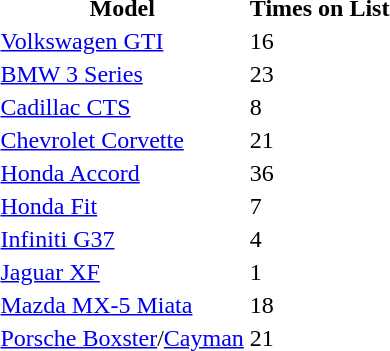<table>
<tr>
<th>Model</th>
<th>Times on List</th>
</tr>
<tr>
<td><a href='#'>Volkswagen GTI</a></td>
<td>16</td>
</tr>
<tr>
<td><a href='#'>BMW 3 Series</a></td>
<td>23</td>
</tr>
<tr>
<td><a href='#'>Cadillac CTS</a></td>
<td>8</td>
</tr>
<tr>
<td><a href='#'>Chevrolet Corvette</a></td>
<td>21</td>
</tr>
<tr>
<td><a href='#'>Honda Accord</a></td>
<td>36</td>
</tr>
<tr>
<td><a href='#'>Honda Fit</a></td>
<td>7</td>
</tr>
<tr>
<td><a href='#'>Infiniti G37</a></td>
<td>4</td>
</tr>
<tr>
<td><a href='#'>Jaguar XF</a></td>
<td>1</td>
</tr>
<tr>
<td><a href='#'>Mazda MX-5 Miata</a></td>
<td>18</td>
</tr>
<tr>
<td><a href='#'>Porsche Boxster</a>/<a href='#'>Cayman</a></td>
<td>21</td>
</tr>
</table>
